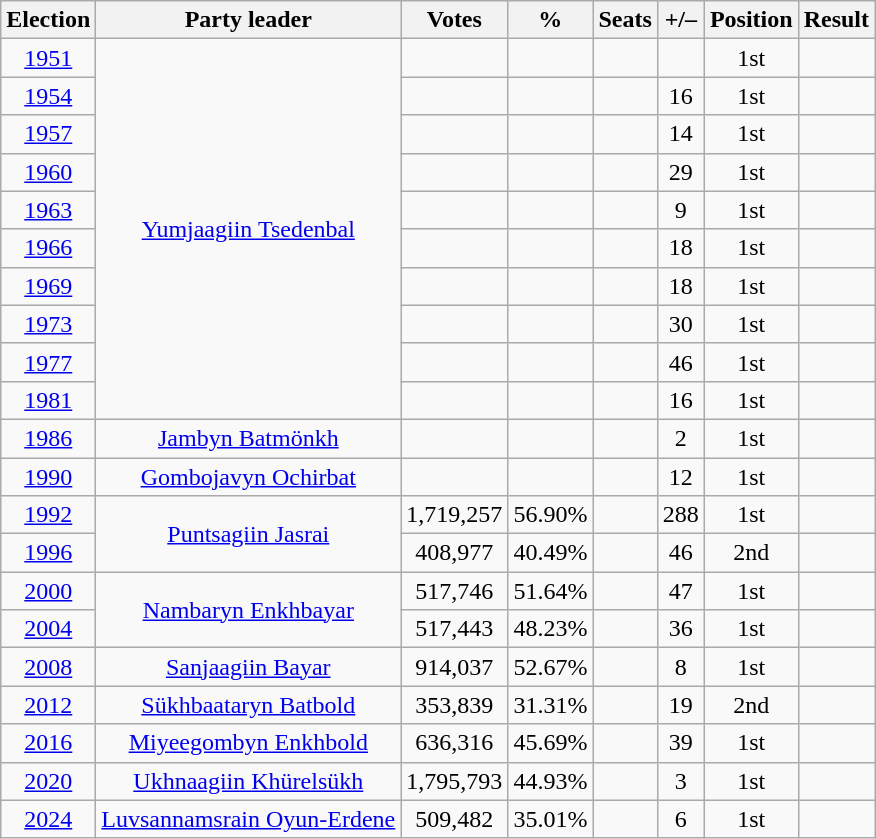<table class=wikitable style=text-align:center>
<tr>
<th>Election</th>
<th>Party leader</th>
<th>Votes</th>
<th>%</th>
<th>Seats</th>
<th>+/–</th>
<th>Position</th>
<th>Result</th>
</tr>
<tr>
<td><a href='#'>1951</a></td>
<td rowspan="10"><a href='#'>Yumjaagiin Tsedenbal</a></td>
<td></td>
<td></td>
<td><br></td>
<td></td>
<td> 1st</td>
<td></td>
</tr>
<tr>
<td><a href='#'>1954</a></td>
<td></td>
<td></td>
<td><br></td>
<td> 16</td>
<td> 1st</td>
<td></td>
</tr>
<tr>
<td><a href='#'>1957</a></td>
<td></td>
<td></td>
<td><br></td>
<td> 14</td>
<td> 1st</td>
<td></td>
</tr>
<tr>
<td><a href='#'>1960</a></td>
<td></td>
<td></td>
<td></td>
<td> 29</td>
<td> 1st</td>
<td></td>
</tr>
<tr>
<td><a href='#'>1963</a></td>
<td></td>
<td></td>
<td></td>
<td> 9</td>
<td> 1st</td>
<td></td>
</tr>
<tr>
<td><a href='#'>1966</a></td>
<td></td>
<td></td>
<td></td>
<td> 18</td>
<td> 1st</td>
<td></td>
</tr>
<tr>
<td><a href='#'>1969</a></td>
<td></td>
<td></td>
<td><br></td>
<td> 18</td>
<td> 1st</td>
<td></td>
</tr>
<tr>
<td><a href='#'>1973</a></td>
<td></td>
<td></td>
<td><br></td>
<td> 30</td>
<td> 1st</td>
<td></td>
</tr>
<tr>
<td><a href='#'>1977</a></td>
<td></td>
<td></td>
<td><br></td>
<td> 46</td>
<td> 1st</td>
<td></td>
</tr>
<tr>
<td><a href='#'>1981</a></td>
<td></td>
<td></td>
<td><br></td>
<td> 16</td>
<td> 1st</td>
<td></td>
</tr>
<tr>
<td><a href='#'>1986</a></td>
<td><a href='#'>Jambyn Batmönkh</a></td>
<td></td>
<td></td>
<td></td>
<td> 2</td>
<td> 1st</td>
<td></td>
</tr>
<tr>
<td><a href='#'>1990</a></td>
<td><a href='#'>Gombojavyn Ochirbat</a></td>
<td></td>
<td></td>
<td></td>
<td> 12</td>
<td> 1st</td>
<td></td>
</tr>
<tr>
<td><a href='#'>1992</a></td>
<td rowspan="2"><a href='#'>Puntsagiin Jasrai</a></td>
<td>1,719,257</td>
<td>56.90%</td>
<td></td>
<td> 288</td>
<td> 1st</td>
<td></td>
</tr>
<tr>
<td><a href='#'>1996</a></td>
<td>408,977</td>
<td>40.49%</td>
<td></td>
<td> 46</td>
<td> 2nd</td>
<td></td>
</tr>
<tr>
<td><a href='#'>2000</a></td>
<td rowspan="2"><a href='#'>Nambaryn Enkhbayar</a></td>
<td>517,746</td>
<td>51.64%</td>
<td></td>
<td> 47</td>
<td> 1st</td>
<td></td>
</tr>
<tr>
<td><a href='#'>2004</a></td>
<td>517,443</td>
<td>48.23%</td>
<td></td>
<td> 36</td>
<td> 1st</td>
<td></td>
</tr>
<tr>
<td><a href='#'>2008</a></td>
<td><a href='#'>Sanjaagiin Bayar</a></td>
<td>914,037</td>
<td>52.67%</td>
<td></td>
<td> 8</td>
<td> 1st</td>
<td></td>
</tr>
<tr>
<td><a href='#'>2012</a></td>
<td><a href='#'>Sükhbaataryn Batbold</a></td>
<td>353,839</td>
<td>31.31%</td>
<td></td>
<td> 19</td>
<td> 2nd</td>
<td></td>
</tr>
<tr>
<td><a href='#'>2016</a></td>
<td><a href='#'>Miyeegombyn Enkhbold</a></td>
<td>636,316</td>
<td>45.69%</td>
<td></td>
<td> 39</td>
<td> 1st</td>
<td></td>
</tr>
<tr>
<td><a href='#'>2020</a></td>
<td><a href='#'>Ukhnaagiin Khürelsükh</a></td>
<td>1,795,793</td>
<td>44.93%</td>
<td></td>
<td> 3</td>
<td> 1st</td>
<td></td>
</tr>
<tr>
<td><a href='#'>2024</a></td>
<td><a href='#'>Luvsannamsrain Oyun-Erdene</a></td>
<td>509,482</td>
<td>35.01%</td>
<td></td>
<td> 6</td>
<td> 1st</td>
<td></td>
</tr>
</table>
